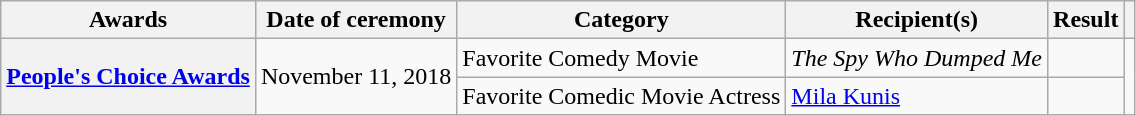<table class="wikitable plainrowheaders">
<tr>
<th scope="col">Awards</th>
<th scope="col">Date of ceremony</th>
<th scope="col">Category</th>
<th scope="col">Recipient(s)</th>
<th scope="col">Result</th>
<th scope="col"></th>
</tr>
<tr>
<th scope="row" rowspan="2"><a href='#'>People's Choice Awards</a></th>
<td rowspan="2">November 11, 2018</td>
<td>Favorite Comedy Movie</td>
<td><em>The Spy Who Dumped Me</em></td>
<td></td>
<td rowspan="2" style="text-align:center;"></td>
</tr>
<tr>
<td>Favorite Comedic Movie Actress</td>
<td><a href='#'>Mila Kunis</a></td>
<td></td>
</tr>
</table>
